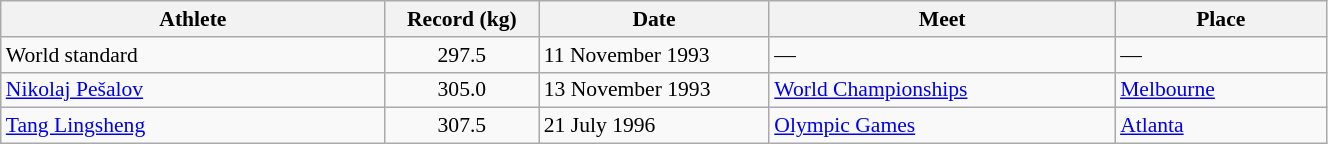<table class="wikitable" style="font-size:90%; width: 70%;">
<tr>
<th width=20%>Athlete</th>
<th width=8%>Record (kg)</th>
<th width=12%>Date</th>
<th width=18%>Meet</th>
<th width=11%>Place</th>
</tr>
<tr>
<td>World standard</td>
<td align="center">297.5</td>
<td>11 November 1993</td>
<td>—</td>
<td>—</td>
</tr>
<tr>
<td> <a href='#'>Nikolaj Pešalov</a></td>
<td align="center">305.0</td>
<td>13 November 1993</td>
<td><a href='#'>World Championships</a></td>
<td><a href='#'>Melbourne</a></td>
</tr>
<tr>
<td> <a href='#'>Tang Lingsheng</a></td>
<td align="center">307.5</td>
<td>21 July 1996</td>
<td><a href='#'>Olympic Games</a></td>
<td><a href='#'>Atlanta</a></td>
</tr>
</table>
